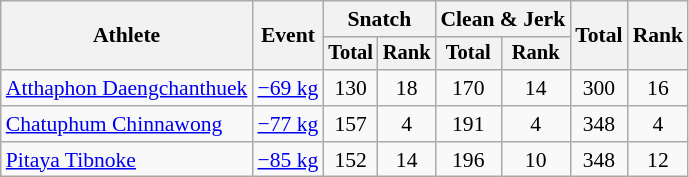<table class="wikitable" style="font-size:90%">
<tr>
<th rowspan="2">Athlete</th>
<th rowspan="2">Event</th>
<th colspan="2">Snatch</th>
<th colspan="2">Clean & Jerk</th>
<th rowspan="2">Total</th>
<th rowspan="2">Rank</th>
</tr>
<tr style="font-size:95%">
<th>Total</th>
<th>Rank</th>
<th>Total</th>
<th>Rank</th>
</tr>
<tr align=center>
<td align=left><a href='#'>Atthaphon Daengchanthuek</a></td>
<td align=left><a href='#'>−69 kg</a></td>
<td>130</td>
<td>18</td>
<td>170</td>
<td>14</td>
<td>300</td>
<td>16</td>
</tr>
<tr align=center>
<td align=left><a href='#'>Chatuphum Chinnawong</a></td>
<td align=left><a href='#'>−77 kg</a></td>
<td>157</td>
<td>4</td>
<td>191</td>
<td>4</td>
<td>348</td>
<td>4</td>
</tr>
<tr align=center>
<td align=left><a href='#'>Pitaya Tibnoke</a></td>
<td align=left><a href='#'>−85 kg</a></td>
<td>152</td>
<td>14</td>
<td>196</td>
<td>10</td>
<td>348</td>
<td>12</td>
</tr>
</table>
